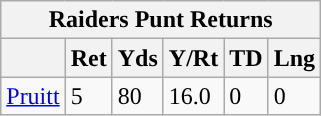<table class="wikitable">
<tr>
<th colspan="6">Raiders Punt Returns</th>
</tr>
<tr>
<th></th>
<th>Ret</th>
<th>Yds</th>
<th>Y/Rt</th>
<th>TD</th>
<th>Lng</th>
</tr>
<tr>
<td><a href='#'>Pruitt</a></td>
<td>5</td>
<td>80</td>
<td>16.0</td>
<td>0</td>
<td>0</td>
</tr>
</table>
